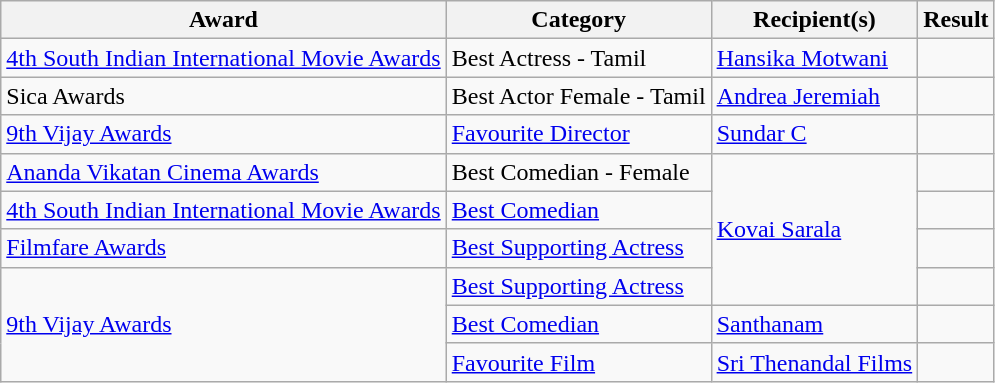<table class="wikitable">
<tr>
<th>Award</th>
<th>Category</th>
<th>Recipient(s)</th>
<th>Result</th>
</tr>
<tr>
<td><a href='#'>4th South Indian International Movie Awards</a></td>
<td>Best Actress - Tamil</td>
<td><a href='#'>Hansika Motwani</a></td>
<td></td>
</tr>
<tr>
<td>Sica Awards</td>
<td>Best Actor Female - Tamil</td>
<td><a href='#'>Andrea Jeremiah</a></td>
<td></td>
</tr>
<tr>
<td><a href='#'>9th Vijay Awards</a></td>
<td><a href='#'>Favourite Director</a></td>
<td><a href='#'>Sundar C</a></td>
<td></td>
</tr>
<tr>
<td><a href='#'>Ananda Vikatan Cinema Awards</a></td>
<td>Best Comedian - Female</td>
<td rowspan="4"><a href='#'>Kovai Sarala</a></td>
<td></td>
</tr>
<tr>
<td><a href='#'>4th South Indian International Movie Awards</a></td>
<td><a href='#'>Best Comedian</a></td>
<td></td>
</tr>
<tr>
<td><a href='#'>Filmfare Awards</a></td>
<td><a href='#'>Best Supporting Actress</a></td>
<td></td>
</tr>
<tr>
<td rowspan="3"><a href='#'>9th Vijay Awards</a></td>
<td><a href='#'>Best Supporting Actress</a></td>
<td></td>
</tr>
<tr>
<td><a href='#'>Best Comedian</a></td>
<td><a href='#'>Santhanam</a></td>
<td></td>
</tr>
<tr>
<td><a href='#'>Favourite Film</a></td>
<td><a href='#'>Sri Thenandal Films</a></td>
<td></td>
</tr>
</table>
